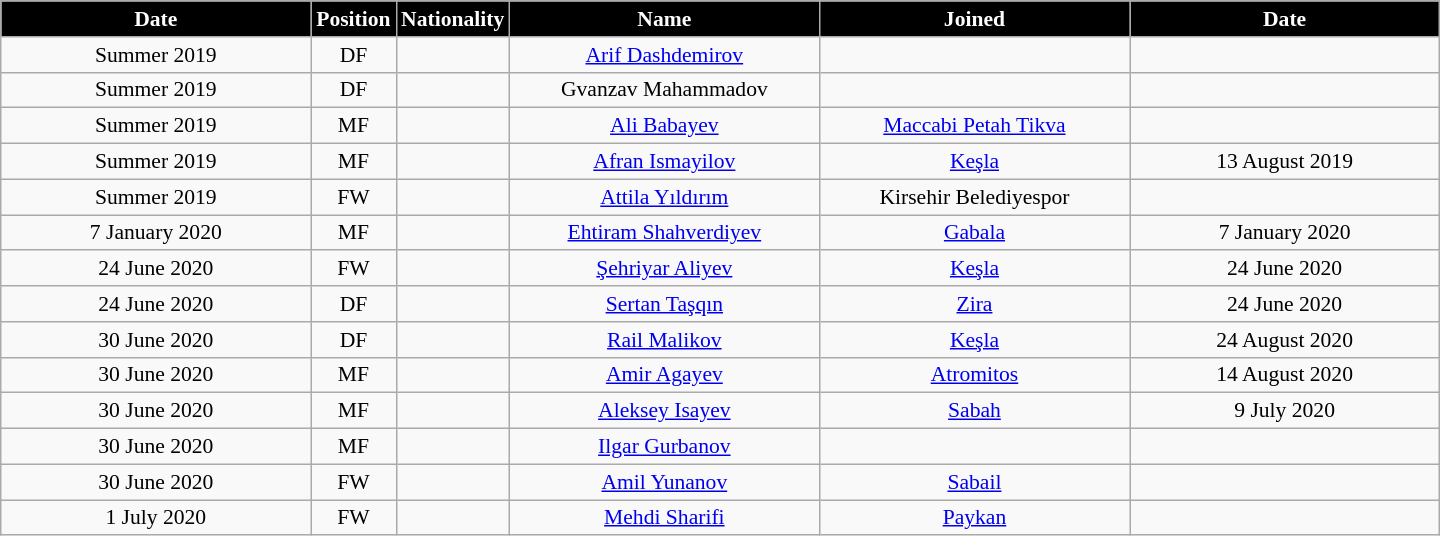<table class="wikitable"  style="text-align:center; font-size:90%; ">
<tr>
<th style="background:#000000; color:#FFFFFF; width:200px;">Date</th>
<th style="background:#000000; color:#FFFFFF; width:50px;">Position</th>
<th style="background:#000000; color:#FFFFFF; width:50px;">Nationality</th>
<th style="background:#000000; color:#FFFFFF; width:200px;">Name</th>
<th style="background:#000000; color:#FFFFFF; width:200px;">Joined</th>
<th style="background:#000000; color:#FFFFFF; width:200px;">Date</th>
</tr>
<tr>
<td>Summer 2019</td>
<td>DF</td>
<td></td>
<td><a href='#'>Arif Dashdemirov</a></td>
<td></td>
<td></td>
</tr>
<tr>
<td>Summer 2019</td>
<td>DF</td>
<td></td>
<td>Gvanzav Mahammadov</td>
<td></td>
<td></td>
</tr>
<tr>
<td>Summer 2019</td>
<td>MF</td>
<td></td>
<td><a href='#'>Ali Babayev</a></td>
<td><a href='#'>Maccabi Petah Tikva</a></td>
<td></td>
</tr>
<tr>
<td>Summer 2019</td>
<td>MF</td>
<td></td>
<td><a href='#'>Afran Ismayilov</a></td>
<td><a href='#'>Keşla</a></td>
<td>13 August 2019</td>
</tr>
<tr>
<td>Summer 2019</td>
<td>FW</td>
<td></td>
<td><a href='#'>Attila Yıldırım</a></td>
<td>Kirsehir Belediyespor</td>
<td></td>
</tr>
<tr>
<td>7 January 2020</td>
<td>MF</td>
<td></td>
<td><a href='#'>Ehtiram Shahverdiyev</a></td>
<td><a href='#'>Gabala</a></td>
<td>7 January 2020</td>
</tr>
<tr>
<td>24 June 2020</td>
<td>FW</td>
<td></td>
<td><a href='#'>Şehriyar Aliyev</a></td>
<td><a href='#'>Keşla</a></td>
<td>24 June 2020</td>
</tr>
<tr>
<td>24 June 2020</td>
<td>DF</td>
<td></td>
<td><a href='#'>Sertan Taşqın</a></td>
<td><a href='#'>Zira</a></td>
<td>24 June 2020</td>
</tr>
<tr>
<td>30 June 2020</td>
<td>DF</td>
<td></td>
<td><a href='#'>Rail Malikov</a></td>
<td><a href='#'>Keşla</a></td>
<td>24 August 2020</td>
</tr>
<tr>
<td>30 June 2020</td>
<td>MF</td>
<td></td>
<td><a href='#'>Amir Agayev</a></td>
<td><a href='#'>Atromitos</a></td>
<td>14 August 2020</td>
</tr>
<tr>
<td>30 June 2020</td>
<td>MF</td>
<td></td>
<td><a href='#'>Aleksey Isayev</a></td>
<td><a href='#'>Sabah</a></td>
<td>9 July 2020</td>
</tr>
<tr>
<td>30 June 2020</td>
<td>MF</td>
<td></td>
<td><a href='#'>Ilgar Gurbanov</a></td>
<td></td>
<td></td>
</tr>
<tr>
<td>30 June 2020</td>
<td>FW</td>
<td></td>
<td><a href='#'>Amil Yunanov</a></td>
<td><a href='#'>Sabail</a></td>
<td></td>
</tr>
<tr>
<td>1 July 2020</td>
<td>FW</td>
<td></td>
<td><a href='#'>Mehdi Sharifi</a></td>
<td><a href='#'>Paykan</a></td>
<td></td>
</tr>
</table>
